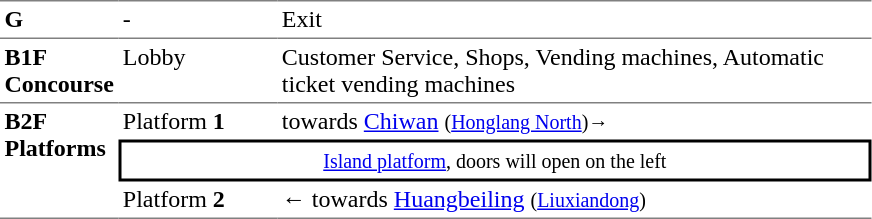<table table border=0 cellspacing=0 cellpadding=3>
<tr>
<td style="border-top:solid 1px gray;" width=50 valign=top><strong>G</strong></td>
<td style="border-top:solid 1px gray;" width=100 valign=top>-</td>
<td style="border-top:solid 1px gray;" width=390 valign=top>Exit</td>
</tr>
<tr>
<td style="border-bottom:solid 1px gray; border-top:solid 1px gray;" valign=top width=50><strong>B1F<br>Concourse</strong></td>
<td style="border-bottom:solid 1px gray; border-top:solid 1px gray;" valign=top width=100>Lobby</td>
<td style="border-bottom:solid 1px gray; border-top:solid 1px gray;" valign=top width=390>Customer Service, Shops, Vending machines, Automatic ticket vending machines</td>
</tr>
<tr>
<td style="border-bottom:solid 1px gray;" rowspan="3" valign=top><strong>B2F<br>Platforms</strong></td>
<td>Platform <strong>1</strong></td>
<td> towards <a href='#'>Chiwan</a> <small>(<a href='#'>Honglang North</a>)→</small></td>
</tr>
<tr>
<td style="border-right:solid 2px black;border-left:solid 2px black;border-top:solid 2px black;border-bottom:solid 2px black;text-align:center;" colspan=2><small><a href='#'>Island platform</a>, doors will open on the left</small></td>
</tr>
<tr>
<td style="border-bottom:solid 1px gray;">Platform <strong>2</strong></td>
<td style="border-bottom:solid 1px gray;">← towards <a href='#'>Huangbeiling</a> <small>(<a href='#'>Liuxiandong</a>)</small></td>
</tr>
</table>
